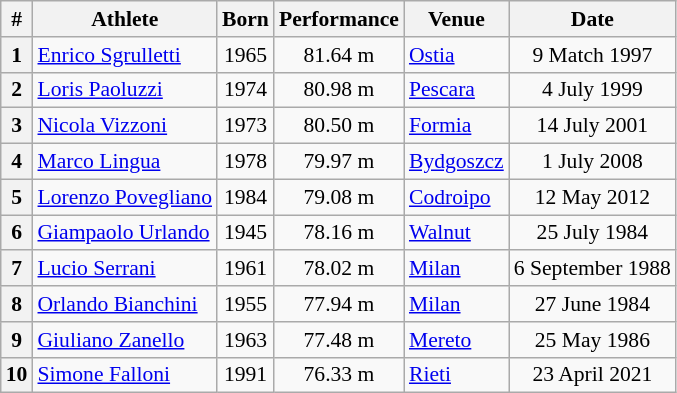<table class="wikitable" style="font-size:90%; text-align:center;">
<tr>
<th>#</th>
<th>Athlete</th>
<th>Born</th>
<th>Performance</th>
<th>Venue</th>
<th>Date</th>
</tr>
<tr>
<th>1</th>
<td align=left><a href='#'>Enrico Sgrulletti</a></td>
<td>1965</td>
<td>81.64 m</td>
<td align=left> <a href='#'>Ostia</a></td>
<td>9 Match 1997</td>
</tr>
<tr>
<th>2</th>
<td align=left><a href='#'>Loris Paoluzzi</a></td>
<td>1974</td>
<td>80.98 m</td>
<td align=left> <a href='#'>Pescara</a></td>
<td>4 July 1999</td>
</tr>
<tr>
<th>3</th>
<td align=left><a href='#'>Nicola Vizzoni</a></td>
<td>1973</td>
<td>80.50 m</td>
<td align=left> <a href='#'>Formia</a></td>
<td>14 July 2001</td>
</tr>
<tr>
<th>4</th>
<td align=left><a href='#'>Marco Lingua</a></td>
<td>1978</td>
<td>79.97 m</td>
<td align=left> <a href='#'>Bydgoszcz</a></td>
<td>1 July 2008</td>
</tr>
<tr>
<th>5</th>
<td align=left><a href='#'>Lorenzo Povegliano</a></td>
<td>1984</td>
<td>79.08 m</td>
<td align=left> <a href='#'>Codroipo</a></td>
<td>12 May 2012</td>
</tr>
<tr>
<th>6</th>
<td align=left><a href='#'>Giampaolo Urlando</a></td>
<td>1945</td>
<td>78.16 m</td>
<td align=left> <a href='#'>Walnut</a></td>
<td>25 July 1984</td>
</tr>
<tr>
<th>7</th>
<td align=left><a href='#'>Lucio Serrani</a></td>
<td>1961</td>
<td>78.02 m</td>
<td align=left> <a href='#'>Milan</a></td>
<td>6 September 1988</td>
</tr>
<tr>
<th>8</th>
<td align=left><a href='#'>Orlando Bianchini</a></td>
<td>1955</td>
<td>77.94 m</td>
<td align=left> <a href='#'>Milan</a></td>
<td>27 June 1984</td>
</tr>
<tr>
<th>9</th>
<td align=left><a href='#'>Giuliano Zanello</a></td>
<td>1963</td>
<td>77.48 m</td>
<td align=left> <a href='#'>Mereto</a></td>
<td>25 May 1986</td>
</tr>
<tr>
<th>10</th>
<td align=left><a href='#'>Simone Falloni</a></td>
<td>1991</td>
<td>76.33 m</td>
<td align=left> <a href='#'>Rieti</a></td>
<td>23 April 2021</td>
</tr>
</table>
